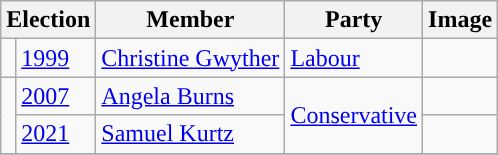<table class="wikitable">
<tr>
<th colspan="2">Election</th>
<th>Member</th>
<th>Party</th>
<th>Image</th>
</tr>
<tr>
<td style="background-color: "></td>
<td><a href='#'>1999</a></td>
<td><a href='#'>Christine Gwyther</a></td>
<td><a href='#'>Labour</a></td>
<td></td>
</tr>
<tr>
<td rowspan="2" style="background-color: "></td>
<td><a href='#'>2007</a></td>
<td><a href='#'>Angela Burns</a></td>
<td rowspan="2"><a href='#'>Conservative</a></td>
<td></td>
</tr>
<tr>
<td><a href='#'>2021</a></td>
<td><a href='#'>Samuel Kurtz</a></td>
<td></td>
</tr>
<tr>
</tr>
</table>
